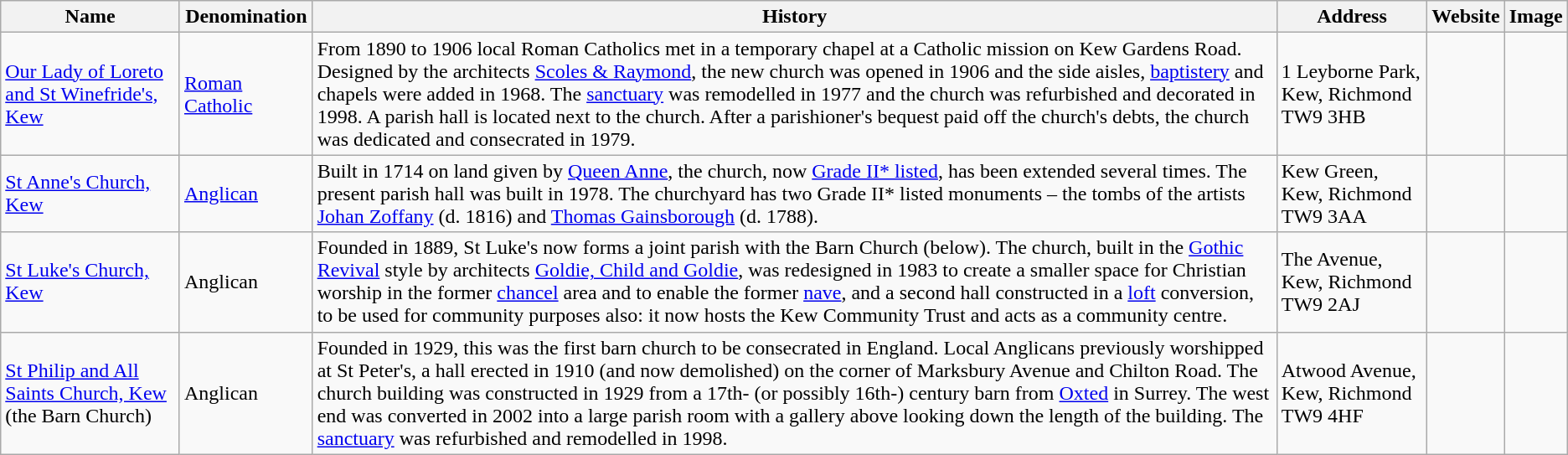<table class="wikitable">
<tr>
<th>Name</th>
<th>Denomination</th>
<th>History</th>
<th>Address</th>
<th>Website</th>
<th>Image</th>
</tr>
<tr>
<td><a href='#'>Our Lady of Loreto and St Winefride's, Kew</a></td>
<td><a href='#'>Roman Catholic</a></td>
<td>From 1890 to 1906 local Roman Catholics met in a temporary chapel at a Catholic mission on Kew Gardens Road. Designed by the architects <a href='#'>Scoles & Raymond</a>, the new church was opened in 1906 and the side aisles, <a href='#'>baptistery</a> and chapels were added in 1968. The <a href='#'>sanctuary</a> was remodelled in 1977 and the church was refurbished and decorated in 1998. A parish hall is located next to the church. After a parishioner's bequest paid off the church's debts, the church was dedicated and consecrated in 1979.</td>
<td>1 Leyborne Park, Kew, Richmond TW9 3HB</td>
<td></td>
<td></td>
</tr>
<tr>
<td><a href='#'>St Anne's Church, Kew</a></td>
<td><a href='#'>Anglican</a></td>
<td>Built in 1714 on land given by <a href='#'>Queen Anne</a>, the church, now <a href='#'>Grade II* listed</a>, has been extended several times. The present parish hall was built in 1978. The churchyard has two Grade II* listed monuments – the tombs of the artists <a href='#'>Johan Zoffany</a> (d. 1816) and <a href='#'>Thomas Gainsborough</a> (d. 1788).</td>
<td>Kew Green, Kew, Richmond TW9 3AA</td>
<td></td>
<td></td>
</tr>
<tr>
<td><a href='#'>St Luke's Church, Kew</a></td>
<td>Anglican</td>
<td>Founded in 1889, St Luke's now forms a joint parish with the Barn Church (below). The church, built in the <a href='#'>Gothic Revival</a> style by architects <a href='#'>Goldie, Child and Goldie</a>, was redesigned in 1983 to create a smaller space for Christian worship in the former <a href='#'>chancel</a> area and to enable the former <a href='#'>nave</a>, and a second hall constructed in a <a href='#'>loft</a> conversion, to be used for community purposes also: it now hosts the Kew Community Trust and acts as a community centre.</td>
<td>The Avenue, Kew, Richmond TW9 2AJ</td>
<td></td>
<td></td>
</tr>
<tr>
<td><a href='#'>St Philip and All Saints Church, Kew</a> (the Barn Church)</td>
<td>Anglican</td>
<td>Founded in 1929, this was the first barn church to be consecrated in England. Local Anglicans previously worshipped at St Peter's, a hall erected in 1910 (and now demolished) on the corner of Marksbury Avenue and Chilton Road. The church building was constructed in 1929 from a 17th- (or possibly 16th-) century barn from <a href='#'>Oxted</a> in Surrey. The west end was converted in 2002 into a large parish room with a gallery above looking down the length of the building. The <a href='#'>sanctuary</a> was refurbished and remodelled in 1998.</td>
<td>Atwood Avenue, Kew, Richmond TW9 4HF</td>
<td></td>
<td></td>
</tr>
</table>
